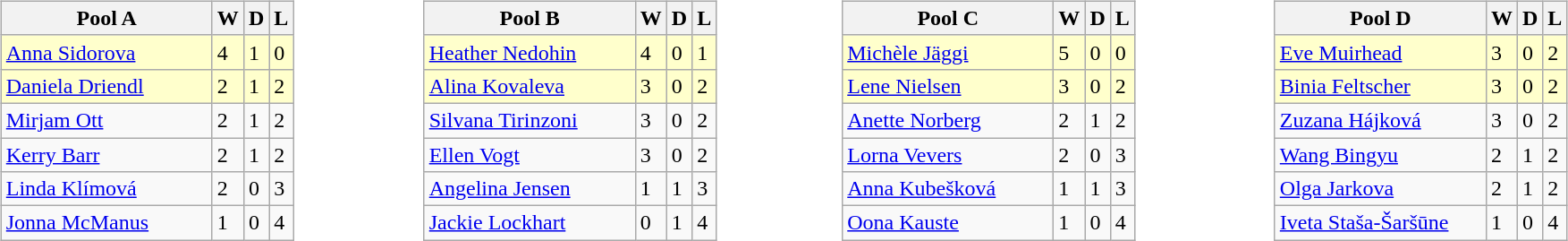<table>
<tr>
<td valign=top width=10%><br><table class=wikitable>
<tr>
<th width=150>Pool A</th>
<th>W</th>
<th>D</th>
<th>L</th>
</tr>
<tr bgcolor=#ffffcc>
<td> <a href='#'>Anna Sidorova</a></td>
<td>4</td>
<td>1</td>
<td>0</td>
</tr>
<tr bgcolor=#ffffcc>
<td> <a href='#'>Daniela Driendl</a></td>
<td>2</td>
<td>1</td>
<td>2</td>
</tr>
<tr>
<td> <a href='#'>Mirjam Ott</a></td>
<td>2</td>
<td>1</td>
<td>2</td>
</tr>
<tr>
<td> <a href='#'>Kerry Barr</a></td>
<td>2</td>
<td>1</td>
<td>2</td>
</tr>
<tr>
<td> <a href='#'>Linda Klímová</a></td>
<td>2</td>
<td>0</td>
<td>3</td>
</tr>
<tr>
<td> <a href='#'>Jonna McManus</a></td>
<td>1</td>
<td>0</td>
<td>4</td>
</tr>
</table>
</td>
<td valign=top width=10%><br><table class=wikitable>
<tr>
<th width=150>Pool B</th>
<th>W</th>
<th>D</th>
<th>L</th>
</tr>
<tr bgcolor=#ffffcc>
<td> <a href='#'>Heather Nedohin</a></td>
<td>4</td>
<td>0</td>
<td>1</td>
</tr>
<tr bgcolor=#ffffcc>
<td> <a href='#'>Alina Kovaleva</a></td>
<td>3</td>
<td>0</td>
<td>2</td>
</tr>
<tr>
<td> <a href='#'>Silvana Tirinzoni</a></td>
<td>3</td>
<td>0</td>
<td>2</td>
</tr>
<tr>
<td> <a href='#'>Ellen Vogt</a></td>
<td>3</td>
<td>0</td>
<td>2</td>
</tr>
<tr>
<td> <a href='#'>Angelina Jensen</a></td>
<td>1</td>
<td>1</td>
<td>3</td>
</tr>
<tr>
<td> <a href='#'>Jackie Lockhart</a></td>
<td>0</td>
<td>1</td>
<td>4</td>
</tr>
</table>
</td>
<td valign=top width=10%><br><table class=wikitable>
<tr>
<th width=150>Pool C</th>
<th>W</th>
<th>D</th>
<th>L</th>
</tr>
<tr bgcolor=#ffffcc>
<td> <a href='#'>Michèle Jäggi</a></td>
<td>5</td>
<td>0</td>
<td>0</td>
</tr>
<tr bgcolor=#ffffcc>
<td> <a href='#'>Lene Nielsen</a></td>
<td>3</td>
<td>0</td>
<td>2</td>
</tr>
<tr>
<td> <a href='#'>Anette Norberg</a></td>
<td>2</td>
<td>1</td>
<td>2</td>
</tr>
<tr>
<td> <a href='#'>Lorna Vevers</a></td>
<td>2</td>
<td>0</td>
<td>3</td>
</tr>
<tr>
<td> <a href='#'>Anna Kubešková</a></td>
<td>1</td>
<td>1</td>
<td>3</td>
</tr>
<tr>
<td> <a href='#'>Oona Kauste</a></td>
<td>1</td>
<td>0</td>
<td>4</td>
</tr>
</table>
</td>
<td valign=top width=10%><br><table class=wikitable>
<tr>
<th width=150>Pool D</th>
<th>W</th>
<th>D</th>
<th>L</th>
</tr>
<tr bgcolor=#ffffcc>
<td> <a href='#'>Eve Muirhead</a></td>
<td>3</td>
<td>0</td>
<td>2</td>
</tr>
<tr bgcolor=#ffffcc>
<td> <a href='#'>Binia Feltscher</a></td>
<td>3</td>
<td>0</td>
<td>2</td>
</tr>
<tr>
<td> <a href='#'>Zuzana Hájková</a></td>
<td>3</td>
<td>0</td>
<td>2</td>
</tr>
<tr>
<td> <a href='#'>Wang Bingyu</a></td>
<td>2</td>
<td>1</td>
<td>2</td>
</tr>
<tr>
<td> <a href='#'>Olga Jarkova</a></td>
<td>2</td>
<td>1</td>
<td>2</td>
</tr>
<tr>
<td> <a href='#'>Iveta Staša-Šaršūne</a></td>
<td>1</td>
<td>0</td>
<td>4</td>
</tr>
</table>
</td>
</tr>
</table>
